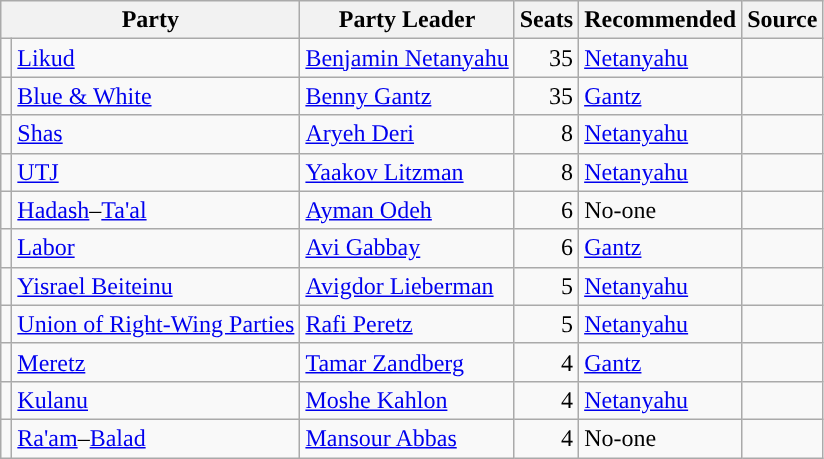<table class="wikitable sortable">
<tr>
<th colspan=2 class="unsortable">Party</th>
<th class="unsortable">Party Leader</th>
<th class="unsortable">Seats</th>
<th>Recommended</th>
<th class="unsortable">Source</th>
</tr>
<tr>
<td style="color:inherit;background:"></td>
<td><a href='#'>Likud</a></td>
<td><a href='#'>Benjamin Netanyahu</a></td>
<td align=right>35</td>
<td><a href='#'>Netanyahu</a></td>
<td></td>
</tr>
<tr>
<td style="color:inherit;background:"></td>
<td><a href='#'>Blue & White</a></td>
<td><a href='#'>Benny Gantz</a></td>
<td align=right>35</td>
<td><a href='#'>Gantz</a></td>
<td></td>
</tr>
<tr>
<td style="color:inherit;background:"></td>
<td><a href='#'>Shas</a></td>
<td><a href='#'>Aryeh Deri</a></td>
<td align=right>8</td>
<td><a href='#'>Netanyahu</a></td>
<td></td>
</tr>
<tr>
<td style="color:inherit;background:"></td>
<td><a href='#'>UTJ</a></td>
<td><a href='#'>Yaakov Litzman</a></td>
<td align=right>8</td>
<td><a href='#'>Netanyahu</a></td>
<td></td>
</tr>
<tr>
<td style="color:inherit;background:"></td>
<td><a href='#'>Hadash</a>–<a href='#'>Ta'al</a></td>
<td><a href='#'>Ayman Odeh</a></td>
<td align=right>6</td>
<td>No-one</td>
<td></td>
</tr>
<tr>
<td style="color:inherit;background:"></td>
<td><a href='#'>Labor</a></td>
<td><a href='#'>Avi Gabbay</a></td>
<td align=right>6</td>
<td><a href='#'>Gantz</a></td>
<td></td>
</tr>
<tr>
<td style="color:inherit;background:"></td>
<td><a href='#'>Yisrael Beiteinu</a></td>
<td><a href='#'>Avigdor Lieberman</a></td>
<td align=right>5</td>
<td><a href='#'>Netanyahu</a></td>
<td></td>
</tr>
<tr>
<td style="color:inherit;background:"></td>
<td><a href='#'>Union of Right-Wing Parties</a></td>
<td><a href='#'>Rafi Peretz</a></td>
<td align=right>5</td>
<td><a href='#'>Netanyahu</a></td>
<td></td>
</tr>
<tr>
<td style="color:inherit;background:"></td>
<td><a href='#'>Meretz</a></td>
<td><a href='#'>Tamar Zandberg</a></td>
<td align=right>4</td>
<td><a href='#'>Gantz</a></td>
<td></td>
</tr>
<tr>
<td style="color:inherit;background:"></td>
<td><a href='#'>Kulanu</a></td>
<td><a href='#'>Moshe Kahlon</a></td>
<td align=right>4</td>
<td><a href='#'>Netanyahu</a></td>
<td></td>
</tr>
<tr>
<td style="background:"></td>
<td><a href='#'>Ra'am</a>–<a href='#'>Balad</a></td>
<td><a href='#'>Mansour Abbas</a></td>
<td align=right>4</td>
<td>No-one</td>
<td></td>
</tr>
</table>
